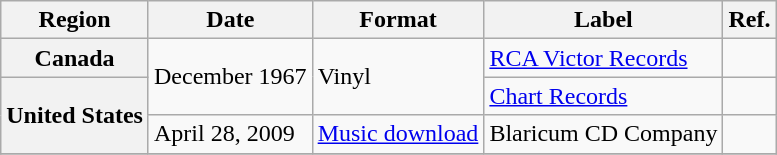<table class="wikitable plainrowheaders">
<tr>
<th scope="col">Region</th>
<th scope="col">Date</th>
<th scope="col">Format</th>
<th scope="col">Label</th>
<th scope="col">Ref.</th>
</tr>
<tr>
<th scope="row">Canada</th>
<td rowspan="2">December 1967</td>
<td rowspan="2">Vinyl</td>
<td><a href='#'>RCA Victor Records</a></td>
<td></td>
</tr>
<tr>
<th scope="row" rowspan="2">United States</th>
<td><a href='#'>Chart Records</a></td>
<td></td>
</tr>
<tr>
<td>April 28, 2009</td>
<td><a href='#'>Music download</a></td>
<td>Blaricum CD Company</td>
<td></td>
</tr>
<tr>
</tr>
</table>
